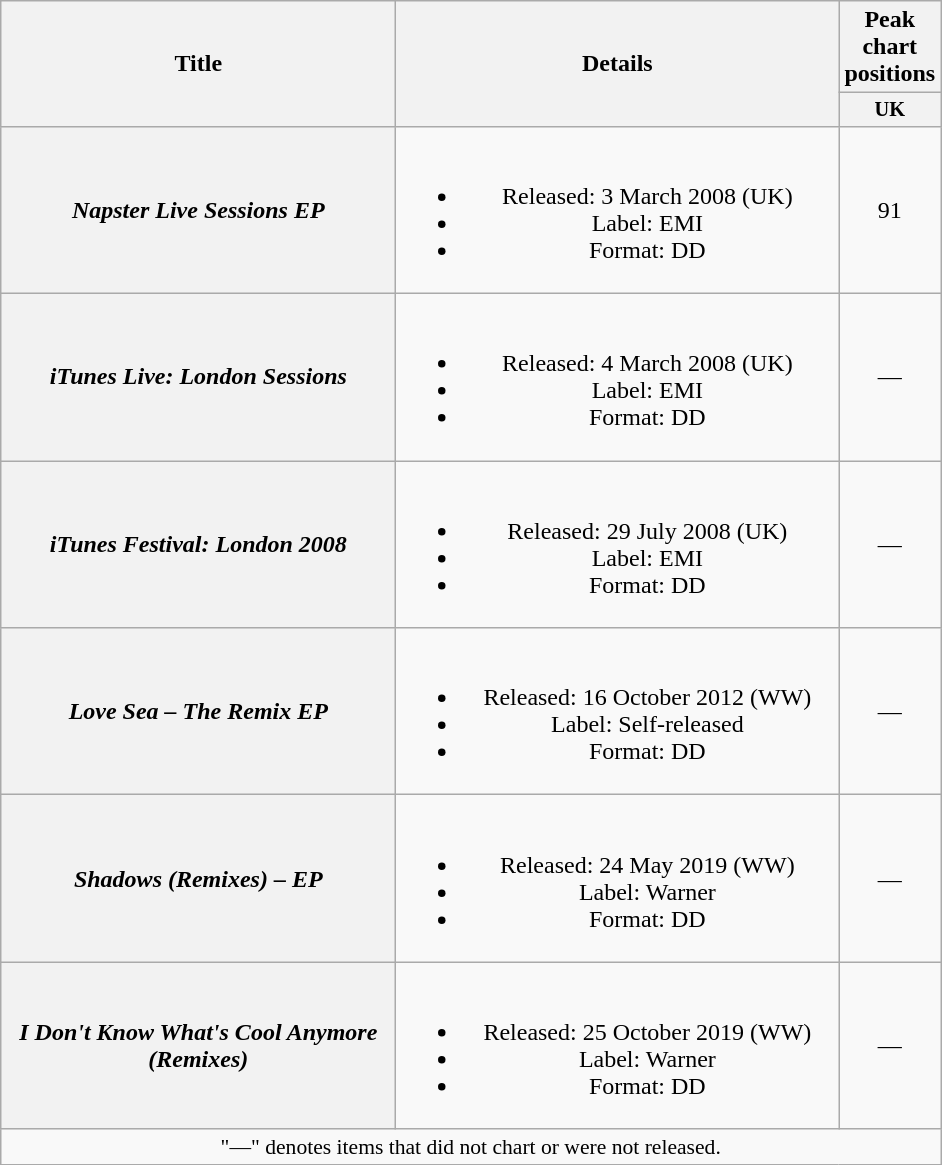<table class="wikitable plainrowheaders" style="text-align:center;">
<tr>
<th scope="col" rowspan="2" style="width:16em;">Title</th>
<th scope="col" rowspan="2" style="width:18em;">Details</th>
<th scope="col" colspan="1">Peak chart positions</th>
</tr>
<tr>
<th scope="col" style="width:3em;font-size:85%;">UK<br></th>
</tr>
<tr>
<th scope="row"><em>Napster Live Sessions EP</em></th>
<td><br><ul><li>Released: 3 March 2008 <span>(UK)</span></li><li>Label: EMI</li><li>Format: DD</li></ul></td>
<td>91</td>
</tr>
<tr>
<th scope="row"><em>iTunes Live: London Sessions</em></th>
<td><br><ul><li>Released: 4 March 2008 <span>(UK)</span></li><li>Label: EMI</li><li>Format: DD</li></ul></td>
<td>—</td>
</tr>
<tr>
<th scope="row"><em>iTunes Festival: London 2008</em></th>
<td><br><ul><li>Released: 29 July 2008 <span>(UK)</span></li><li>Label: EMI</li><li>Format: DD</li></ul></td>
<td>—</td>
</tr>
<tr>
<th scope="row"><em>Love Sea – The Remix EP</em></th>
<td><br><ul><li>Released: 16 October 2012 <span>(WW)</span></li><li>Label: Self-released</li><li>Format: DD</li></ul></td>
<td>—</td>
</tr>
<tr>
<th scope="row"><em>Shadows (Remixes) – EP</em></th>
<td><br><ul><li>Released: 24 May 2019 <span>(WW)</span></li><li>Label: Warner</li><li>Format: DD</li></ul></td>
<td>—</td>
</tr>
<tr>
<th scope="row"><em>I Don't Know What's Cool Anymore (Remixes)</em></th>
<td><br><ul><li>Released: 25 October 2019 <span>(WW)</span></li><li>Label: Warner</li><li>Format: DD</li></ul></td>
<td>—</td>
</tr>
<tr>
<td colspan="15" style="font-size:90%;">"—" denotes items that did not chart or were not released.</td>
</tr>
</table>
